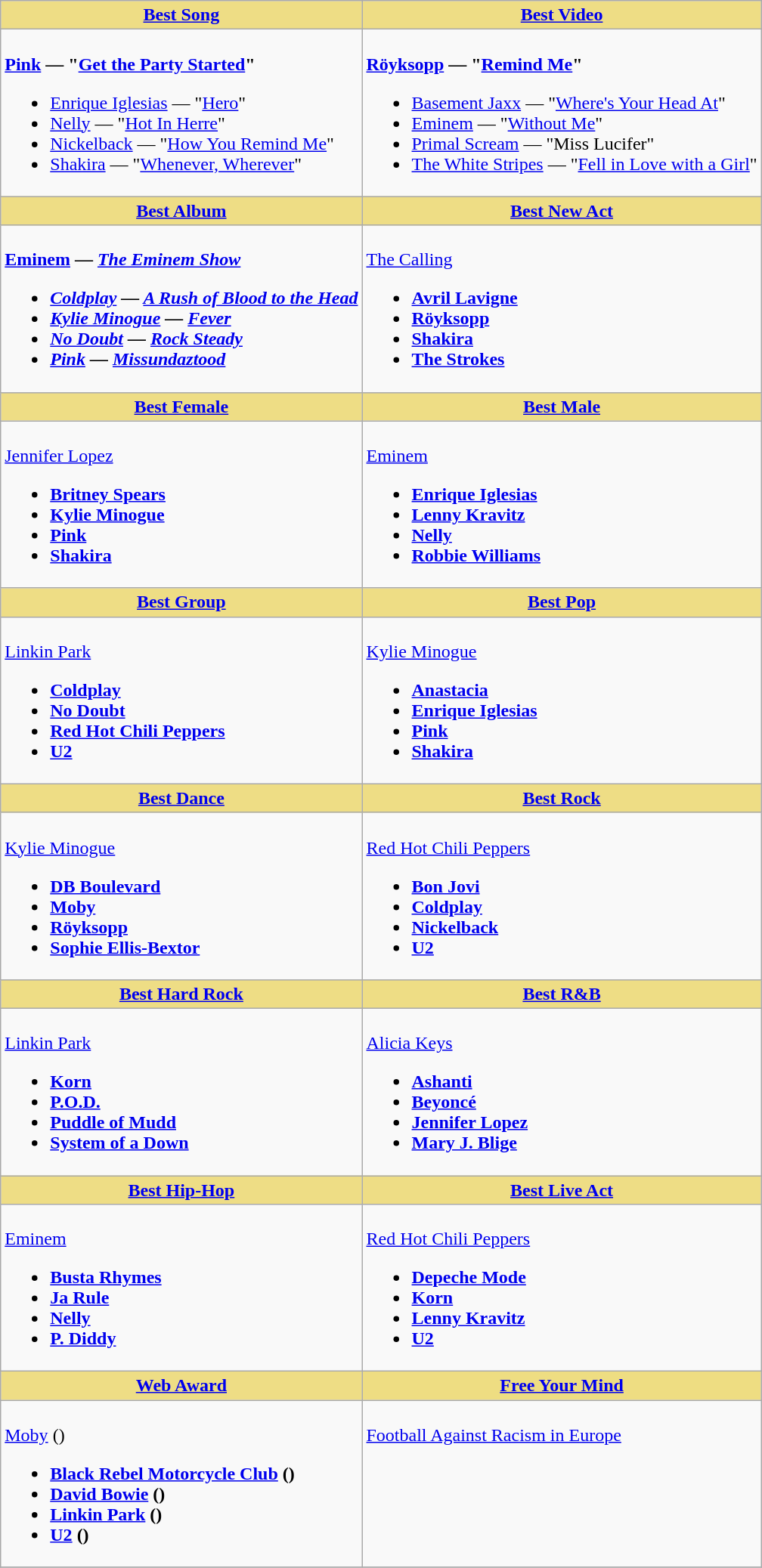<table class=wikitable style="width=100%">
<tr>
<th style="background:#EEDD85; width=50%"><a href='#'>Best Song</a></th>
<th style="background:#EEDD85; width=50%"><a href='#'>Best Video</a></th>
</tr>
<tr>
<td valign="top"><br><strong><a href='#'>Pink</a> — "<a href='#'>Get the Party Started</a>"</strong><ul><li><a href='#'>Enrique Iglesias</a> — "<a href='#'>Hero</a>"</li><li><a href='#'>Nelly</a> — "<a href='#'>Hot In Herre</a>"</li><li><a href='#'>Nickelback</a> — "<a href='#'>How You Remind Me</a>"</li><li><a href='#'>Shakira</a> — "<a href='#'>Whenever, Wherever</a>"</li></ul></td>
<td valign="top"><br><strong><a href='#'>Röyksopp</a> — "<a href='#'>Remind Me</a>"</strong><ul><li><a href='#'>Basement Jaxx</a> — "<a href='#'>Where's Your Head At</a>"</li><li><a href='#'>Eminem</a> — "<a href='#'>Without Me</a>"</li><li><a href='#'>Primal Scream</a> — "Miss Lucifer"</li><li><a href='#'>The White Stripes</a> — "<a href='#'>Fell in Love with a Girl</a>"</li></ul></td>
</tr>
<tr>
<th style="background:#EEDD85; width=50%"><a href='#'>Best Album</a></th>
<th style="background:#EEDD85; width=50%"><a href='#'>Best New Act</a></th>
</tr>
<tr>
<td valign="top"><br><strong><a href='#'>Eminem</a> — <em><a href='#'>The Eminem Show</a><strong><em><ul><li><a href='#'>Coldplay</a> — </em><a href='#'>A Rush of Blood to the Head</a><em></li><li><a href='#'>Kylie Minogue</a> — </em><a href='#'>Fever</a><em></li><li><a href='#'>No Doubt</a> — </em><a href='#'>Rock Steady</a><em></li><li><a href='#'>Pink</a> — </em><a href='#'>Missundaztood</a><em></li></ul></td>
<td valign="top"><br></strong><a href='#'>The Calling</a><strong><ul><li><a href='#'>Avril Lavigne</a></li><li><a href='#'>Röyksopp</a></li><li><a href='#'>Shakira</a></li><li><a href='#'>The Strokes</a></li></ul></td>
</tr>
<tr>
<th style="background:#EEDD85; width=50%"><a href='#'>Best Female</a></th>
<th style="background:#EEDD85; width=50%"><a href='#'>Best Male</a></th>
</tr>
<tr>
<td valign="top"><br></strong><a href='#'>Jennifer Lopez</a><strong><ul><li><a href='#'>Britney Spears</a></li><li><a href='#'>Kylie Minogue</a></li><li><a href='#'>Pink</a></li><li><a href='#'>Shakira</a></li></ul></td>
<td valign="top"><br></strong><a href='#'>Eminem</a><strong><ul><li><a href='#'>Enrique Iglesias</a></li><li><a href='#'>Lenny Kravitz</a></li><li><a href='#'>Nelly</a></li><li><a href='#'>Robbie Williams</a></li></ul></td>
</tr>
<tr>
<th style="background:#EEDD85; width=50%"><a href='#'>Best Group</a></th>
<th style="background:#EEDD85; width=50%"><a href='#'>Best Pop</a></th>
</tr>
<tr>
<td valign="top"><br></strong><a href='#'>Linkin Park</a><strong><ul><li><a href='#'>Coldplay</a></li><li><a href='#'>No Doubt</a></li><li><a href='#'>Red Hot Chili Peppers</a></li><li><a href='#'>U2</a></li></ul></td>
<td valign="top"><br></strong><a href='#'>Kylie Minogue</a><strong><ul><li><a href='#'>Anastacia</a></li><li><a href='#'>Enrique Iglesias</a></li><li><a href='#'>Pink</a></li><li><a href='#'>Shakira</a></li></ul></td>
</tr>
<tr>
<th style="background:#EEDD85; width=50%"><a href='#'>Best Dance</a></th>
<th style="background:#EEDD85; width=50%"><a href='#'>Best Rock</a></th>
</tr>
<tr>
<td valign="top"><br></strong><a href='#'>Kylie Minogue</a><strong><ul><li><a href='#'>DB Boulevard</a></li><li><a href='#'>Moby</a></li><li><a href='#'>Röyksopp</a></li><li><a href='#'>Sophie Ellis-Bextor</a></li></ul></td>
<td valign="top"><br></strong><a href='#'>Red Hot Chili Peppers</a><strong><ul><li><a href='#'>Bon Jovi</a></li><li><a href='#'>Coldplay</a></li><li><a href='#'>Nickelback</a></li><li><a href='#'>U2</a></li></ul></td>
</tr>
<tr>
<th style="background:#EEDD85; width=50%"><a href='#'>Best Hard Rock</a></th>
<th style="background:#EEDD85; width=50%"><a href='#'>Best R&B</a></th>
</tr>
<tr>
<td valign="top"><br></strong><a href='#'>Linkin Park</a><strong><ul><li><a href='#'>Korn</a></li><li><a href='#'>P.O.D.</a></li><li><a href='#'>Puddle of Mudd</a></li><li><a href='#'>System of a Down</a></li></ul></td>
<td valign="top"><br></strong><a href='#'>Alicia Keys</a><strong><ul><li><a href='#'>Ashanti</a></li><li><a href='#'>Beyoncé</a></li><li><a href='#'>Jennifer Lopez</a></li><li><a href='#'>Mary J. Blige</a></li></ul></td>
</tr>
<tr>
<th style="background:#EEDD85; width=50%"><a href='#'>Best Hip-Hop</a></th>
<th style="background:#EEDD85; width=50%"><a href='#'>Best Live Act</a></th>
</tr>
<tr>
<td valign="top"><br></strong><a href='#'>Eminem</a><strong><ul><li><a href='#'>Busta Rhymes</a></li><li><a href='#'>Ja Rule</a></li><li><a href='#'>Nelly</a></li><li><a href='#'>P. Diddy</a></li></ul></td>
<td valign="top"><br></strong><a href='#'>Red Hot Chili Peppers</a><strong><ul><li><a href='#'>Depeche Mode</a></li><li><a href='#'>Korn</a></li><li><a href='#'>Lenny Kravitz</a></li><li><a href='#'>U2</a></li></ul></td>
</tr>
<tr>
<th style="background:#EEDD85; width=50%"><a href='#'>Web Award</a></th>
<th style="background:#EEDD82; width=50%"><a href='#'>Free Your Mind</a></th>
</tr>
<tr>
<td valign="top"><br></strong><a href='#'>Moby</a> ()<strong><ul><li><a href='#'>Black Rebel Motorcycle Club</a> ()</li><li><a href='#'>David Bowie</a> ()</li><li><a href='#'>Linkin Park</a> ()</li><li><a href='#'>U2</a> ()</li></ul></td>
<td valign="top"><br></strong><a href='#'>Football Against Racism in Europe</a><strong></td>
</tr>
<tr>
</tr>
</table>
